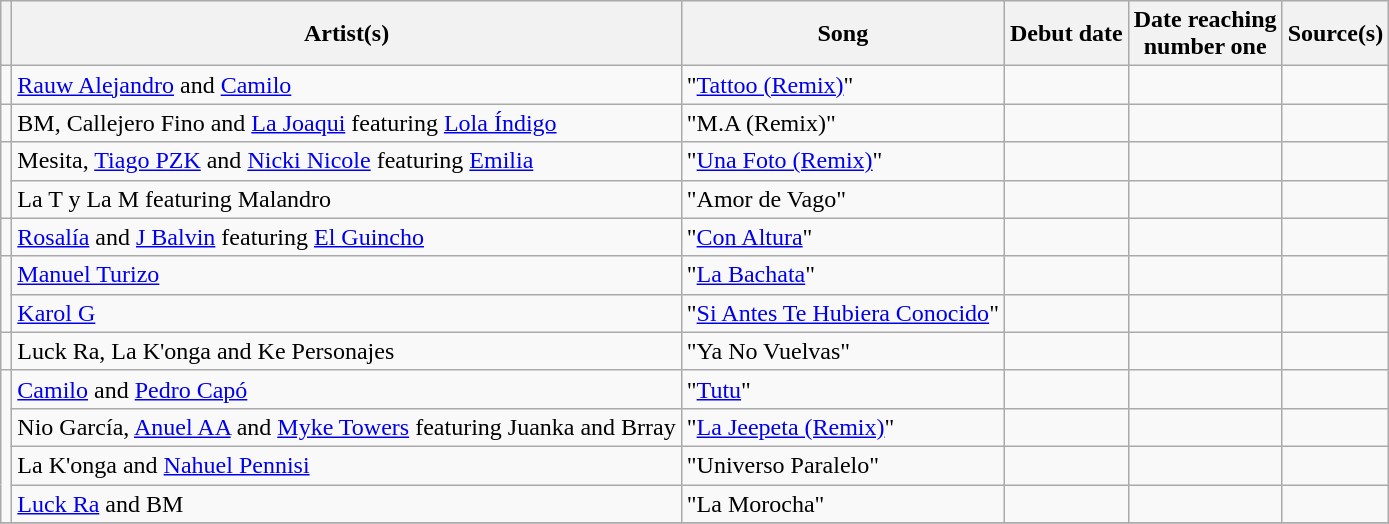<table class="wikitable">
<tr>
<th></th>
<th>Artist(s)</th>
<th>Song</th>
<th>Debut date</th>
<th>Date reaching<br>number one</th>
<th>Source(s)</th>
</tr>
<tr>
<td></td>
<td><a href='#'>Rauw Alejandro</a> and <a href='#'>Camilo</a></td>
<td>"<a href='#'>Tattoo (Remix)</a>"</td>
<td></td>
<td></td>
<td></td>
</tr>
<tr>
<td></td>
<td>BM, Callejero Fino and <a href='#'>La Joaqui</a> featuring <a href='#'>Lola Índigo</a></td>
<td>"M.A (Remix)"</td>
<td></td>
<td></td>
<td></td>
</tr>
<tr>
<td rowspan="2"></td>
<td>Mesita, <a href='#'>Tiago PZK</a> and <a href='#'>Nicki Nicole</a> featuring <a href='#'>Emilia</a></td>
<td>"<a href='#'>Una Foto (Remix)</a>"</td>
<td></td>
<td></td>
<td></td>
</tr>
<tr>
<td>La T y La M featuring Malandro</td>
<td>"Amor de Vago"</td>
<td></td>
<td></td>
<td></td>
</tr>
<tr>
<td></td>
<td><a href='#'>Rosalía</a> and <a href='#'>J Balvin</a> featuring <a href='#'>El Guincho</a></td>
<td>"<a href='#'>Con Altura</a>"</td>
<td></td>
<td></td>
<td></td>
</tr>
<tr>
<td rowspan="2"></td>
<td><a href='#'>Manuel Turizo</a></td>
<td>"<a href='#'>La Bachata</a>"</td>
<td></td>
<td></td>
<td></td>
</tr>
<tr>
<td><a href='#'>Karol G</a></td>
<td>"<a href='#'>Si Antes Te Hubiera Conocido</a>"</td>
<td></td>
<td></td>
<td></td>
</tr>
<tr>
<td></td>
<td>Luck Ra, La K'onga and Ke Personajes</td>
<td>"Ya No Vuelvas"</td>
<td></td>
<td></td>
<td></td>
</tr>
<tr>
<td rowspan="4"></td>
<td><a href='#'>Camilo</a> and <a href='#'>Pedro Capó</a></td>
<td>"<a href='#'>Tutu</a>"</td>
<td></td>
<td></td>
<td></td>
</tr>
<tr>
<td>Nio García, <a href='#'>Anuel AA</a> and <a href='#'>Myke Towers</a> featuring Juanka and Brray</td>
<td>"<a href='#'>La Jeepeta (Remix)</a>"</td>
<td></td>
<td></td>
<td></td>
</tr>
<tr>
<td>La K'onga and <a href='#'>Nahuel Pennisi</a></td>
<td>"Universo Paralelo"</td>
<td></td>
<td></td>
<td></td>
</tr>
<tr>
<td><a href='#'>Luck Ra</a> and BM</td>
<td>"La Morocha"</td>
<td></td>
<td></td>
<td></td>
</tr>
<tr>
</tr>
</table>
